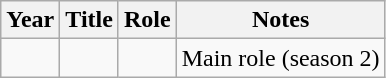<table class="wikitable">
<tr>
<th>Year</th>
<th>Title</th>
<th>Role</th>
<th>Notes</th>
</tr>
<tr>
<td></td>
<td><em></em></td>
<td></td>
<td>Main role (season 2)</td>
</tr>
</table>
